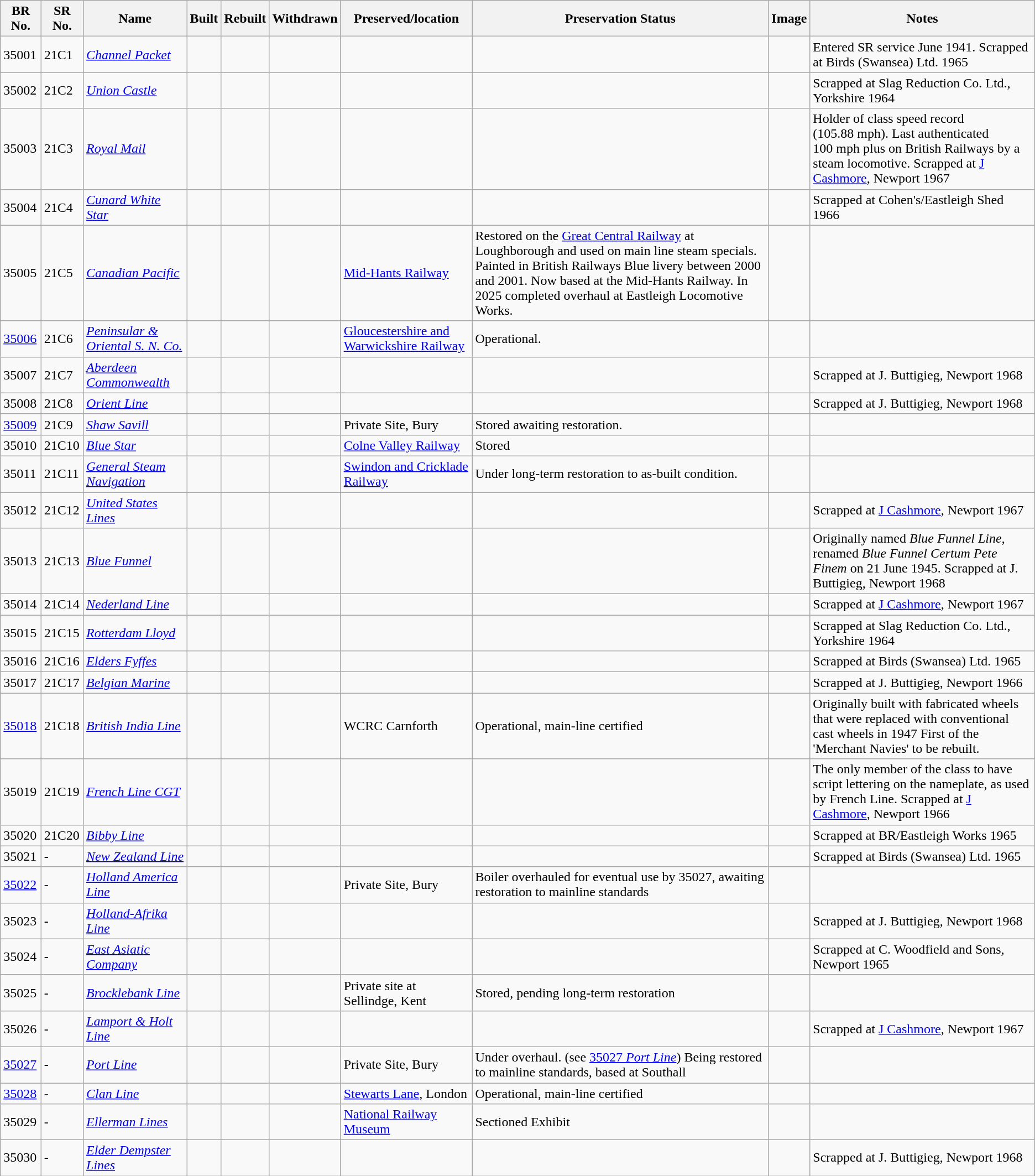<table class="wikitable sortable">
<tr>
<th>BR No.</th>
<th class="unsortable">SR No.</th>
<th>Name</th>
<th>Built</th>
<th>Rebuilt</th>
<th>Withdrawn</th>
<th>Preserved/location</th>
<th>Preservation Status</th>
<th class="unsortable">Image</th>
<th>Notes</th>
</tr>
<tr>
<td>35001</td>
<td>21C1</td>
<td><em><a href='#'>Channel Packet</a></em></td>
<td></td>
<td></td>
<td></td>
<td></td>
<td></td>
<td></td>
<td>Entered SR service June 1941. Scrapped at Birds (Swansea) Ltd. 1965</td>
</tr>
<tr>
<td>35002</td>
<td>21C2</td>
<td><em><a href='#'>Union Castle</a></em></td>
<td></td>
<td></td>
<td></td>
<td></td>
<td></td>
<td></td>
<td>Scrapped at Slag Reduction Co. Ltd., Yorkshire 1964</td>
</tr>
<tr>
<td>35003</td>
<td>21C3</td>
<td><em><a href='#'>Royal Mail</a></em></td>
<td></td>
<td></td>
<td></td>
<td></td>
<td></td>
<td></td>
<td>Holder of class speed record (105.88 mph). Last authenticated 100 mph plus on British Railways by a steam locomotive. Scrapped at <a href='#'>J Cashmore</a>, Newport 1967</td>
</tr>
<tr>
<td>35004</td>
<td>21C4</td>
<td><em><a href='#'>Cunard White Star</a></em></td>
<td></td>
<td></td>
<td></td>
<td></td>
<td></td>
<td></td>
<td>Scrapped at Cohen's/Eastleigh Shed 1966</td>
</tr>
<tr>
<td>35005</td>
<td>21C5</td>
<td><em><a href='#'>Canadian Pacific</a></em></td>
<td></td>
<td></td>
<td></td>
<td><a href='#'>Mid-Hants Railway</a></td>
<td>Restored on the <a href='#'>Great Central Railway</a> at Loughborough and used on main line steam specials. Painted in British Railways Blue livery between 2000 and 2001. Now based at the Mid-Hants Railway. In 2025 completed overhaul at Eastleigh Locomotive Works.</td>
<td></td>
<td></td>
</tr>
<tr>
<td><a href='#'>35006</a></td>
<td>21C6</td>
<td><em><a href='#'>Peninsular & Oriental S. N. Co.</a></em></td>
<td></td>
<td></td>
<td></td>
<td><a href='#'>Gloucestershire and Warwickshire Railway</a></td>
<td>Operational.</td>
<td></td>
<td></td>
</tr>
<tr>
<td>35007</td>
<td>21C7</td>
<td><em><a href='#'>Aberdeen Commonwealth</a></em></td>
<td></td>
<td></td>
<td></td>
<td></td>
<td></td>
<td></td>
<td>Scrapped at J. Buttigieg, Newport 1968</td>
</tr>
<tr>
<td>35008</td>
<td>21C8</td>
<td><em><a href='#'>Orient Line</a></em></td>
<td></td>
<td></td>
<td></td>
<td></td>
<td></td>
<td></td>
<td>Scrapped at J. Buttigieg, Newport 1968</td>
</tr>
<tr>
<td><a href='#'>35009</a></td>
<td>21C9</td>
<td><em><a href='#'>Shaw Savill</a></em></td>
<td></td>
<td></td>
<td></td>
<td>Private Site, Bury</td>
<td>Stored awaiting restoration.</td>
<td></td>
<td></td>
</tr>
<tr>
<td>35010</td>
<td>21C10</td>
<td><em><a href='#'>Blue Star</a></em></td>
<td></td>
<td></td>
<td></td>
<td><a href='#'>Colne Valley Railway</a></td>
<td>Stored</td>
<td></td>
<td></td>
</tr>
<tr>
<td>35011</td>
<td>21C11</td>
<td><em><a href='#'>General Steam Navigation</a></em></td>
<td></td>
<td></td>
<td></td>
<td><a href='#'>Swindon and Cricklade Railway</a></td>
<td>Under long-term restoration to as-built condition.</td>
<td></td>
<td></td>
</tr>
<tr>
<td>35012</td>
<td>21C12</td>
<td><em><a href='#'>United States Lines</a></em></td>
<td></td>
<td></td>
<td></td>
<td></td>
<td></td>
<td></td>
<td>Scrapped at <a href='#'>J Cashmore</a>, Newport 1967</td>
</tr>
<tr>
<td>35013</td>
<td>21C13</td>
<td><em><a href='#'>Blue Funnel</a></em></td>
<td></td>
<td></td>
<td></td>
<td></td>
<td></td>
<td></td>
<td>Originally named <em>Blue Funnel Line</em>, renamed <em>Blue Funnel Certum Pete Finem</em> on 21 June 1945.  Scrapped at J. Buttigieg, Newport 1968</td>
</tr>
<tr>
<td>35014</td>
<td>21C14</td>
<td><em><a href='#'>Nederland Line</a></em></td>
<td></td>
<td></td>
<td></td>
<td></td>
<td></td>
<td></td>
<td>Scrapped at <a href='#'>J Cashmore</a>, Newport 1967</td>
</tr>
<tr>
<td>35015</td>
<td>21C15</td>
<td><em><a href='#'>Rotterdam Lloyd</a></em></td>
<td></td>
<td></td>
<td></td>
<td></td>
<td></td>
<td></td>
<td>Scrapped at Slag Reduction Co. Ltd., Yorkshire 1964</td>
</tr>
<tr>
<td>35016</td>
<td>21C16</td>
<td><em><a href='#'>Elders Fyffes</a></em></td>
<td></td>
<td></td>
<td></td>
<td></td>
<td></td>
<td></td>
<td>Scrapped at Birds (Swansea) Ltd. 1965</td>
</tr>
<tr>
<td>35017</td>
<td>21C17</td>
<td><em><a href='#'>Belgian Marine</a></em></td>
<td></td>
<td></td>
<td></td>
<td></td>
<td></td>
<td></td>
<td>Scrapped at J. Buttigieg, Newport 1966</td>
</tr>
<tr>
<td><a href='#'>35018</a></td>
<td>21C18</td>
<td><em><a href='#'>British India Line</a></em></td>
<td></td>
<td></td>
<td></td>
<td>WCRC Carnforth</td>
<td>Operational, main-line certified</td>
<td></td>
<td>Originally built with fabricated wheels that were replaced with conventional cast wheels in 1947 First of the 'Merchant Navies' to be rebuilt.</td>
</tr>
<tr>
<td>35019</td>
<td>21C19</td>
<td><em><a href='#'>French Line CGT</a></em></td>
<td></td>
<td></td>
<td></td>
<td></td>
<td></td>
<td></td>
<td>The only member of the class to have script lettering on the nameplate, as used by French Line.  Scrapped at <a href='#'>J Cashmore</a>, Newport 1966</td>
</tr>
<tr>
<td>35020</td>
<td>21C20</td>
<td><em><a href='#'>Bibby Line</a></em></td>
<td></td>
<td></td>
<td></td>
<td></td>
<td></td>
<td></td>
<td>Scrapped at BR/Eastleigh Works 1965</td>
</tr>
<tr>
<td>35021</td>
<td>-</td>
<td><em><a href='#'>New Zealand Line</a></em></td>
<td></td>
<td></td>
<td></td>
<td></td>
<td></td>
<td></td>
<td>Scrapped at Birds (Swansea) Ltd. 1965</td>
</tr>
<tr>
<td><a href='#'>35022</a></td>
<td>-</td>
<td><em><a href='#'>Holland America Line</a></em></td>
<td></td>
<td></td>
<td></td>
<td>Private Site, Bury</td>
<td>Boiler overhauled for eventual use by 35027, awaiting restoration to mainline standards</td>
<td></td>
<td></td>
</tr>
<tr>
<td>35023</td>
<td>-</td>
<td><em><a href='#'>Holland-Afrika Line</a></em></td>
<td></td>
<td></td>
<td></td>
<td></td>
<td></td>
<td></td>
<td>Scrapped at J. Buttigieg, Newport 1968</td>
</tr>
<tr>
<td>35024</td>
<td>-</td>
<td><em><a href='#'>East Asiatic Company</a></em></td>
<td></td>
<td></td>
<td></td>
<td></td>
<td></td>
<td></td>
<td>Scrapped at C. Woodfield and Sons, Newport 1965</td>
</tr>
<tr>
<td>35025</td>
<td>-</td>
<td><em><a href='#'>Brocklebank Line</a></em></td>
<td></td>
<td></td>
<td></td>
<td>Private site at Sellindge, Kent</td>
<td>Stored, pending long-term restoration</td>
<td></td>
<td></td>
</tr>
<tr>
<td>35026</td>
<td>-</td>
<td><em><a href='#'>Lamport & Holt Line</a></em></td>
<td></td>
<td></td>
<td></td>
<td></td>
<td></td>
<td></td>
<td>Scrapped at <a href='#'>J Cashmore</a>, Newport 1967</td>
</tr>
<tr>
<td><a href='#'>35027</a></td>
<td>-</td>
<td><em><a href='#'>Port Line</a></em></td>
<td></td>
<td></td>
<td></td>
<td>Private Site, Bury</td>
<td>Under overhaul. (see <a href='#'>35027 <em>Port Line</em></a>) Being restored to mainline standards, based at Southall</td>
<td></td>
<td></td>
</tr>
<tr>
<td><a href='#'>35028</a></td>
<td>-</td>
<td><em><a href='#'>Clan Line</a></em></td>
<td></td>
<td></td>
<td></td>
<td><a href='#'>Stewarts Lane</a>, London</td>
<td>Operational, main-line certified</td>
<td></td>
<td></td>
</tr>
<tr>
<td>35029</td>
<td>-</td>
<td><em><a href='#'>Ellerman Lines</a></em></td>
<td></td>
<td></td>
<td></td>
<td><a href='#'>National Railway Museum</a></td>
<td>Sectioned Exhibit</td>
<td></td>
<td></td>
</tr>
<tr>
<td>35030</td>
<td>-</td>
<td><em><a href='#'>Elder Dempster Lines</a></em></td>
<td></td>
<td></td>
<td></td>
<td></td>
<td></td>
<td></td>
<td>Scrapped at J. Buttigieg, Newport 1968</td>
</tr>
</table>
